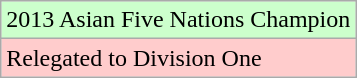<table class="wikitable">
<tr style="width:10px; background:#cfc;">
<td>2013 Asian Five Nations Champion</td>
</tr>
<tr style="width:10px; background:#fcc;">
<td>Relegated to Division One</td>
</tr>
</table>
